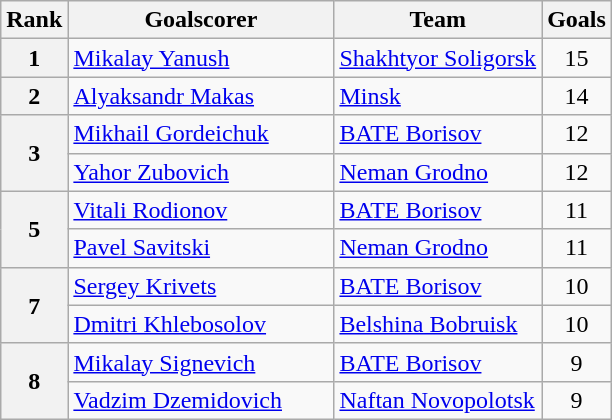<table class="wikitable">
<tr>
<th>Rank</th>
<th width=170>Goalscorer</th>
<th>Team</th>
<th>Goals</th>
</tr>
<tr>
<th align="center">1</th>
<td> <a href='#'>Mikalay Yanush</a></td>
<td><a href='#'>Shakhtyor Soligorsk</a></td>
<td align="center">15</td>
</tr>
<tr>
<th align="center">2</th>
<td> <a href='#'>Alyaksandr Makas</a></td>
<td><a href='#'>Minsk</a></td>
<td align="center">14</td>
</tr>
<tr>
<th align="center" rowspan="2">3</th>
<td> <a href='#'>Mikhail Gordeichuk</a></td>
<td><a href='#'>BATE Borisov</a></td>
<td align="center">12</td>
</tr>
<tr>
<td> <a href='#'>Yahor Zubovich</a></td>
<td><a href='#'>Neman Grodno</a></td>
<td align="center">12</td>
</tr>
<tr>
<th align="center" rowspan="2">5</th>
<td> <a href='#'>Vitali Rodionov</a></td>
<td><a href='#'>BATE Borisov</a></td>
<td align="center">11</td>
</tr>
<tr>
<td> <a href='#'>Pavel Savitski</a></td>
<td><a href='#'>Neman Grodno</a></td>
<td align="center">11</td>
</tr>
<tr>
<th align="center" rowspan="2">7</th>
<td> <a href='#'>Sergey Krivets</a></td>
<td><a href='#'>BATE Borisov</a></td>
<td align="center">10</td>
</tr>
<tr>
<td> <a href='#'>Dmitri Khlebosolov</a></td>
<td><a href='#'>Belshina Bobruisk</a></td>
<td align="center">10</td>
</tr>
<tr>
<th align="center" rowspan="2">8</th>
<td> <a href='#'>Mikalay Signevich</a></td>
<td><a href='#'>BATE Borisov</a></td>
<td align="center">9</td>
</tr>
<tr>
<td> <a href='#'>Vadzim Dzemidovich</a></td>
<td><a href='#'>Naftan Novopolotsk</a></td>
<td align="center">9</td>
</tr>
</table>
